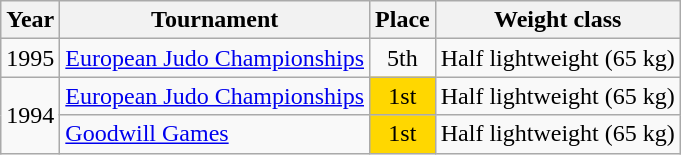<table class=wikitable>
<tr>
<th>Year</th>
<th>Tournament</th>
<th>Place</th>
<th>Weight class</th>
</tr>
<tr>
<td>1995</td>
<td><a href='#'>European Judo Championships</a></td>
<td align="center">5th</td>
<td>Half lightweight (65 kg)</td>
</tr>
<tr>
<td rowspan=2>1994</td>
<td><a href='#'>European Judo Championships</a></td>
<td bgcolor="gold" align="center">1st</td>
<td>Half lightweight (65 kg)</td>
</tr>
<tr>
<td><a href='#'>Goodwill Games</a></td>
<td bgcolor="gold" align="center">1st</td>
<td>Half lightweight (65 kg)</td>
</tr>
</table>
